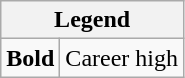<table class="wikitable mw-collapsible">
<tr>
<th colspan="2">Legend</th>
</tr>
<tr>
<td><strong>Bold</strong></td>
<td>Career high</td>
</tr>
</table>
